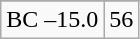<table class="wikitable">
<tr align="center">
</tr>
<tr align="center">
<td>BC –15.0</td>
<td>56</td>
</tr>
</table>
